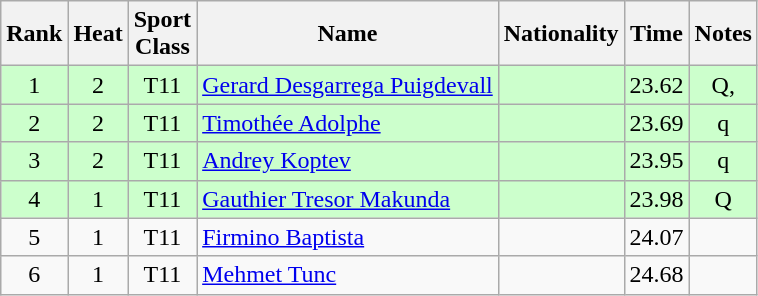<table class="wikitable sortable" style="text-align:center">
<tr>
<th>Rank</th>
<th>Heat</th>
<th>Sport<br>Class</th>
<th>Name</th>
<th>Nationality</th>
<th>Time</th>
<th>Notes</th>
</tr>
<tr bgcolor=ccffcc>
<td>1</td>
<td>2</td>
<td>T11</td>
<td align=left><a href='#'>Gerard Desgarrega Puigdevall</a></td>
<td align=left></td>
<td>23.62</td>
<td>Q, </td>
</tr>
<tr bgcolor=ccffcc>
<td>2</td>
<td>2</td>
<td>T11</td>
<td align=left><a href='#'>Timothée Adolphe</a></td>
<td align=left></td>
<td>23.69</td>
<td>q</td>
</tr>
<tr bgcolor=ccffcc>
<td>3</td>
<td>2</td>
<td>T11</td>
<td align=left><a href='#'>Andrey Koptev</a></td>
<td align=left></td>
<td>23.95</td>
<td>q</td>
</tr>
<tr bgcolor=ccffcc>
<td>4</td>
<td>1</td>
<td>T11</td>
<td align=left><a href='#'>Gauthier Tresor Makunda</a></td>
<td align=left></td>
<td>23.98</td>
<td>Q</td>
</tr>
<tr>
<td>5</td>
<td>1</td>
<td>T11</td>
<td align=left><a href='#'>Firmino Baptista</a></td>
<td align=left></td>
<td>24.07</td>
<td></td>
</tr>
<tr>
<td>6</td>
<td>1</td>
<td>T11</td>
<td align=left><a href='#'>Mehmet Tunc</a></td>
<td align=left></td>
<td>24.68</td>
<td></td>
</tr>
</table>
